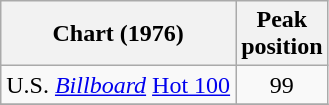<table class="wikitable">
<tr>
<th>Chart (1976)</th>
<th>Peak<br>position</th>
</tr>
<tr>
<td>U.S. <em><a href='#'>Billboard</a></em> <a href='#'>Hot 100</a></td>
<td style="text-align:center;">99</td>
</tr>
<tr>
</tr>
</table>
